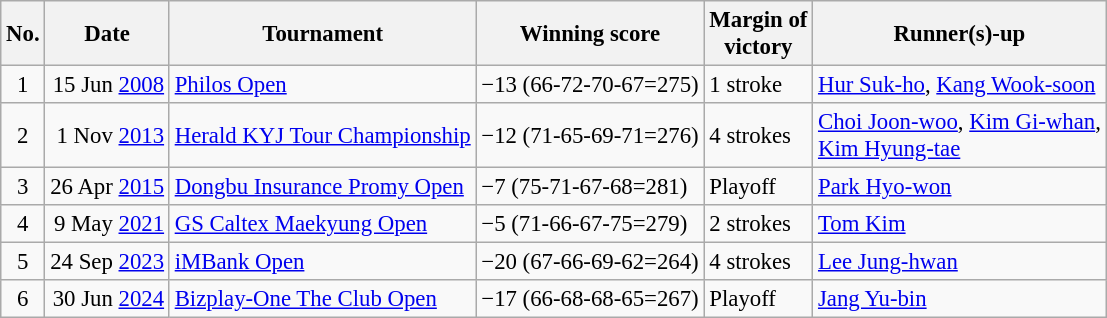<table class="wikitable" style="font-size:95%;">
<tr>
<th>No.</th>
<th>Date</th>
<th>Tournament</th>
<th>Winning score</th>
<th>Margin of<br>victory</th>
<th>Runner(s)-up</th>
</tr>
<tr>
<td align=center>1</td>
<td align=right>15 Jun <a href='#'>2008</a></td>
<td><a href='#'>Philos Open</a></td>
<td>−13 (66-72-70-67=275)</td>
<td>1 stroke</td>
<td> <a href='#'>Hur Suk-ho</a>,  <a href='#'>Kang Wook-soon</a></td>
</tr>
<tr>
<td align=center>2</td>
<td align=right>1 Nov <a href='#'>2013</a></td>
<td><a href='#'>Herald KYJ Tour Championship</a></td>
<td>−12 (71-65-69-71=276)</td>
<td>4 strokes</td>
<td> <a href='#'>Choi Joon-woo</a>,  <a href='#'>Kim Gi-whan</a>,<br> <a href='#'>Kim Hyung-tae</a></td>
</tr>
<tr>
<td align=center>3</td>
<td align=right>26 Apr <a href='#'>2015</a></td>
<td><a href='#'>Dongbu Insurance Promy Open</a></td>
<td>−7 (75-71-67-68=281)</td>
<td>Playoff</td>
<td> <a href='#'>Park Hyo-won</a></td>
</tr>
<tr>
<td align=center>4</td>
<td align=right>9 May <a href='#'>2021</a></td>
<td><a href='#'>GS Caltex Maekyung Open</a></td>
<td>−5 (71-66-67-75=279)</td>
<td>2 strokes</td>
<td> <a href='#'>Tom Kim</a></td>
</tr>
<tr>
<td align=center>5</td>
<td align=right>24 Sep <a href='#'>2023</a></td>
<td><a href='#'>iMBank Open</a></td>
<td>−20 (67-66-69-62=264)</td>
<td>4 strokes</td>
<td> <a href='#'>Lee Jung-hwan</a></td>
</tr>
<tr>
<td align=center>6</td>
<td align=right>30 Jun <a href='#'>2024</a></td>
<td><a href='#'>Bizplay-One The Club Open</a></td>
<td>−17 (66-68-68-65=267)</td>
<td>Playoff</td>
<td> <a href='#'>Jang Yu-bin</a></td>
</tr>
</table>
